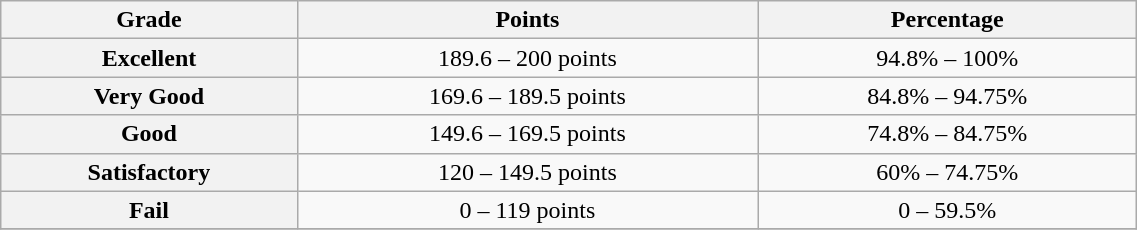<table class="wikitable" width="60%">
<tr>
<th scope="col">Grade</th>
<th scope="col">Points</th>
<th scope="col">Percentage</th>
</tr>
<tr>
<th scope="row">Excellent</th>
<td align="center">189.6 – 200 points</td>
<td align="center">94.8% – 100%</td>
</tr>
<tr>
<th scope="row">Very Good</th>
<td align="center">169.6 – 189.5 points</td>
<td align="center">84.8% – 94.75%</td>
</tr>
<tr>
<th scope="row">Good</th>
<td align="center">149.6 – 169.5 points</td>
<td align="center">74.8% – 84.75%</td>
</tr>
<tr>
<th scope="row">Satisfactory</th>
<td align="center">120 – 149.5 points</td>
<td align="center">60% – 74.75%</td>
</tr>
<tr>
<th scope="row">Fail</th>
<td align="center">0 – 119 points</td>
<td align="center">0 – 59.5%</td>
</tr>
<tr>
</tr>
</table>
